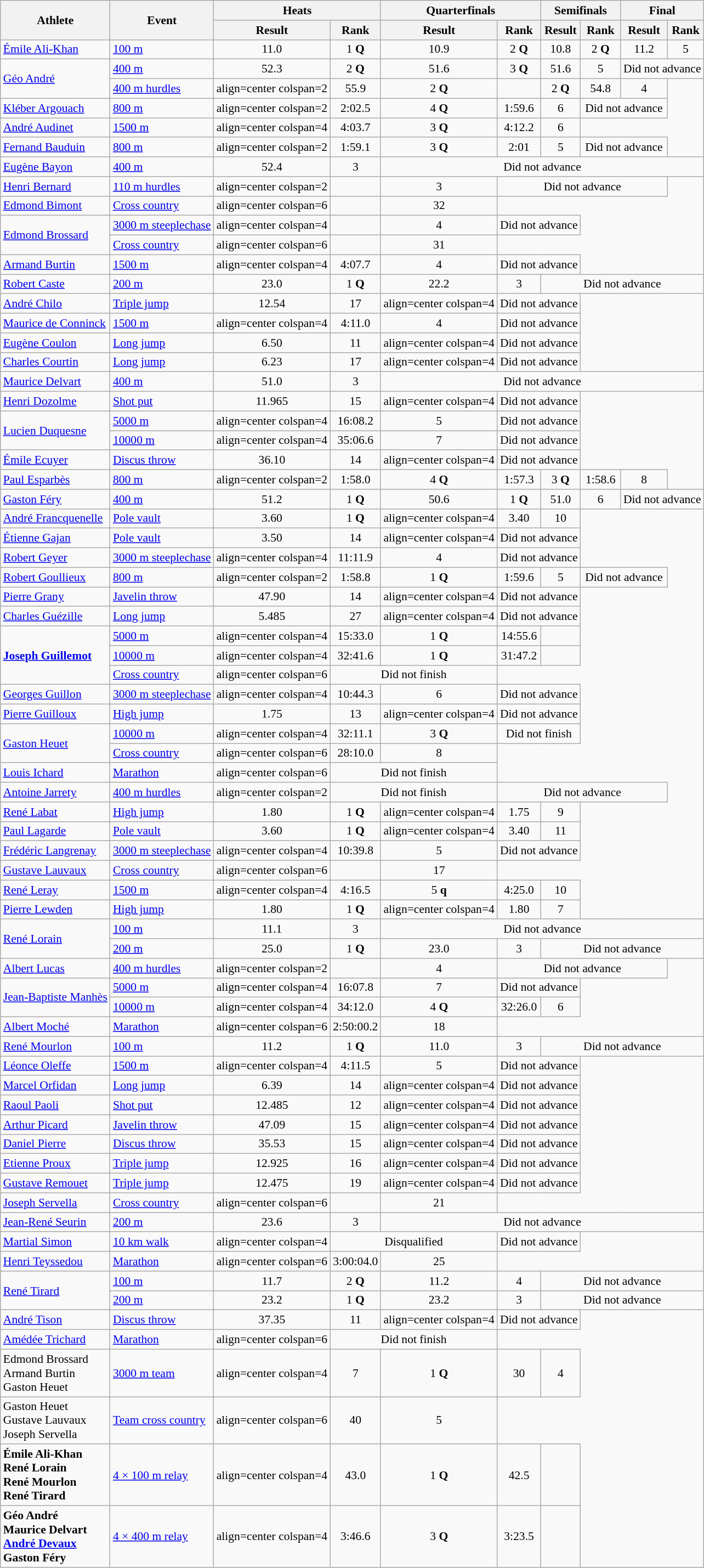<table class=wikitable style="font-size:90%">
<tr>
<th rowspan=2>Athlete</th>
<th rowspan=2>Event</th>
<th colspan=2>Heats</th>
<th colspan=2>Quarterfinals</th>
<th colspan=2>Semifinals</th>
<th colspan=2>Final</th>
</tr>
<tr>
<th>Result</th>
<th>Rank</th>
<th>Result</th>
<th>Rank</th>
<th>Result</th>
<th>Rank</th>
<th>Result</th>
<th>Rank</th>
</tr>
<tr>
<td><a href='#'>Émile Ali-Khan</a></td>
<td><a href='#'>100 m</a></td>
<td align=center>11.0</td>
<td align=center>1 <strong>Q</strong></td>
<td align=center>10.9</td>
<td align=center>2 <strong>Q</strong></td>
<td align=center>10.8</td>
<td align=center>2 <strong>Q</strong></td>
<td align=center>11.2</td>
<td align=center>5</td>
</tr>
<tr>
<td rowspan=2><a href='#'>Géo André</a></td>
<td><a href='#'>400 m</a></td>
<td align=center>52.3</td>
<td align=center>2 <strong>Q</strong></td>
<td align=center>51.6</td>
<td align=center>3 <strong>Q</strong></td>
<td align=center>51.6</td>
<td align=center>5</td>
<td align=center colspan=2>Did not advance</td>
</tr>
<tr>
<td><a href='#'>400 m hurdles</a></td>
<td>align=center colspan=2 </td>
<td align=center>55.9</td>
<td align=center>2 <strong>Q</strong></td>
<td align=center></td>
<td align=center>2 <strong>Q</strong></td>
<td align=center>54.8</td>
<td align=center>4</td>
</tr>
<tr>
<td><a href='#'>Kléber Argouach</a></td>
<td><a href='#'>800 m</a></td>
<td>align=center colspan=2 </td>
<td align=center>2:02.5</td>
<td align=center>4 <strong>Q</strong></td>
<td align=center>1:59.6</td>
<td align=center>6</td>
<td align=center colspan=2>Did not advance</td>
</tr>
<tr>
<td><a href='#'>André Audinet</a></td>
<td><a href='#'>1500 m</a></td>
<td>align=center colspan=4 </td>
<td align=center>4:03.7</td>
<td align=center>3 <strong>Q</strong></td>
<td align=center>4:12.2</td>
<td align=center>6</td>
</tr>
<tr>
<td><a href='#'>Fernand Bauduin</a></td>
<td><a href='#'>800 m</a></td>
<td>align=center colspan=2 </td>
<td align=center>1:59.1</td>
<td align=center>3 <strong>Q</strong></td>
<td align=center>2:01</td>
<td align=center>5</td>
<td align=center colspan=2>Did not advance</td>
</tr>
<tr>
<td><a href='#'>Eugène Bayon</a></td>
<td><a href='#'>400 m</a></td>
<td align=center>52.4</td>
<td align=center>3</td>
<td align=center colspan=6>Did not advance</td>
</tr>
<tr>
<td><a href='#'>Henri Bernard</a></td>
<td><a href='#'>110 m hurdles</a></td>
<td>align=center colspan=2 </td>
<td align=center></td>
<td align=center>3</td>
<td align=center colspan=4>Did not advance</td>
</tr>
<tr>
<td><a href='#'>Edmond Bimont</a></td>
<td><a href='#'>Cross country</a></td>
<td>align=center colspan=6 </td>
<td align=center></td>
<td align=center>32</td>
</tr>
<tr>
<td rowspan=2><a href='#'>Edmond Brossard</a></td>
<td><a href='#'>3000 m steeplechase</a></td>
<td>align=center colspan=4 </td>
<td align=center></td>
<td align=center>4</td>
<td align=center colspan=2>Did not advance</td>
</tr>
<tr>
<td><a href='#'>Cross country</a></td>
<td>align=center colspan=6 </td>
<td align=center></td>
<td align=center>31</td>
</tr>
<tr>
<td><a href='#'>Armand Burtin</a></td>
<td><a href='#'>1500 m</a></td>
<td>align=center colspan=4 </td>
<td align=center>4:07.7</td>
<td align=center>4</td>
<td align=center colspan=2>Did not advance</td>
</tr>
<tr>
<td><a href='#'>Robert Caste</a></td>
<td><a href='#'>200 m</a></td>
<td align=center>23.0</td>
<td align=center>1 <strong>Q</strong></td>
<td align=center>22.2</td>
<td align=center>3</td>
<td align=center colspan=4>Did not advance</td>
</tr>
<tr>
<td><a href='#'>André Chilo</a></td>
<td><a href='#'>Triple jump</a></td>
<td align=center>12.54</td>
<td align=center>17</td>
<td>align=center colspan=4 </td>
<td align=center colspan=2>Did not advance</td>
</tr>
<tr>
<td><a href='#'>Maurice de Conninck</a></td>
<td><a href='#'>1500 m</a></td>
<td>align=center colspan=4 </td>
<td align=center>4:11.0</td>
<td align=center>4</td>
<td align=center colspan=2>Did not advance</td>
</tr>
<tr>
<td><a href='#'>Eugène Coulon</a></td>
<td><a href='#'>Long jump</a></td>
<td align=center>6.50</td>
<td align=center>11</td>
<td>align=center colspan=4 </td>
<td align=center colspan=2>Did not advance</td>
</tr>
<tr>
<td><a href='#'>Charles Courtin</a></td>
<td><a href='#'>Long jump</a></td>
<td align=center>6.23</td>
<td align=center>17</td>
<td>align=center colspan=4 </td>
<td align=center colspan=2>Did not advance</td>
</tr>
<tr>
<td><a href='#'>Maurice Delvart</a></td>
<td><a href='#'>400 m</a></td>
<td align=center>51.0</td>
<td align=center>3</td>
<td align=center colspan=6>Did not advance</td>
</tr>
<tr>
<td><a href='#'>Henri Dozolme</a></td>
<td><a href='#'>Shot put</a></td>
<td align=center>11.965</td>
<td align=center>15</td>
<td>align=center colspan=4 </td>
<td align=center colspan=2>Did not advance</td>
</tr>
<tr>
<td rowspan=2><a href='#'>Lucien Duquesne</a></td>
<td><a href='#'>5000 m</a></td>
<td>align=center colspan=4 </td>
<td align=center>16:08.2</td>
<td align=center>5</td>
<td align=center colspan=2>Did not advance</td>
</tr>
<tr>
<td><a href='#'>10000 m</a></td>
<td>align=center colspan=4 </td>
<td align=center>35:06.6</td>
<td align=center>7</td>
<td align=center colspan=2>Did not advance</td>
</tr>
<tr>
<td><a href='#'>Émile Ecuyer</a></td>
<td><a href='#'>Discus throw</a></td>
<td align=center>36.10</td>
<td align=center>14</td>
<td>align=center colspan=4 </td>
<td align=center colspan=2>Did not advance</td>
</tr>
<tr>
<td><a href='#'>Paul Esparbès</a></td>
<td><a href='#'>800 m</a></td>
<td>align=center colspan=2 </td>
<td align=center>1:58.0</td>
<td align=center>4 <strong>Q</strong></td>
<td align=center>1:57.3</td>
<td align=center>3 <strong>Q</strong></td>
<td align=center>1:58.6</td>
<td align=center>8</td>
</tr>
<tr>
<td><a href='#'>Gaston Féry</a></td>
<td><a href='#'>400 m</a></td>
<td align=center>51.2</td>
<td align=center>1 <strong>Q</strong></td>
<td align=center>50.6</td>
<td align=center>1 <strong>Q</strong></td>
<td align=center>51.0</td>
<td align=center>6</td>
<td align=center colspan=2>Did not advance</td>
</tr>
<tr>
<td><a href='#'>André Francquenelle</a></td>
<td><a href='#'>Pole vault</a></td>
<td align=center>3.60</td>
<td align=center>1 <strong>Q</strong></td>
<td>align=center colspan=4 </td>
<td align=center>3.40</td>
<td align=center>10</td>
</tr>
<tr>
<td><a href='#'>Étienne Gajan</a></td>
<td><a href='#'>Pole vault</a></td>
<td align=center>3.50</td>
<td align=center>14</td>
<td>align=center colspan=4 </td>
<td align=center colspan=2>Did not advance</td>
</tr>
<tr>
<td><a href='#'>Robert Geyer</a></td>
<td><a href='#'>3000 m steeplechase</a></td>
<td>align=center colspan=4 </td>
<td align=center>11:11.9</td>
<td align=center>4</td>
<td align=center colspan=2>Did not advance</td>
</tr>
<tr>
<td><a href='#'>Robert Goullieux</a></td>
<td><a href='#'>800 m</a></td>
<td>align=center colspan=2 </td>
<td align=center>1:58.8</td>
<td align=center>1 <strong>Q</strong></td>
<td align=center>1:59.6</td>
<td align=center>5</td>
<td align=center colspan=2>Did not advance</td>
</tr>
<tr>
<td><a href='#'>Pierre Grany</a></td>
<td><a href='#'>Javelin throw</a></td>
<td align=center>47.90</td>
<td align=center>14</td>
<td>align=center colspan=4 </td>
<td align=center colspan=2>Did not advance</td>
</tr>
<tr>
<td><a href='#'>Charles Guézille</a></td>
<td><a href='#'>Long jump</a></td>
<td align=center>5.485</td>
<td align=center>27</td>
<td>align=center colspan=4 </td>
<td align=center colspan=2>Did not advance</td>
</tr>
<tr>
<td rowspan=3><strong><a href='#'>Joseph Guillemot</a></strong></td>
<td><a href='#'>5000 m</a></td>
<td>align=center colspan=4 </td>
<td align=center>15:33.0</td>
<td align=center>1 <strong>Q</strong></td>
<td align=center>14:55.6</td>
<td align=center></td>
</tr>
<tr>
<td><a href='#'>10000 m</a></td>
<td>align=center colspan=4 </td>
<td align=center>32:41.6</td>
<td align=center>1 <strong>Q</strong></td>
<td align=center>31:47.2</td>
<td align=center></td>
</tr>
<tr>
<td><a href='#'>Cross country</a></td>
<td>align=center colspan=6 </td>
<td align=center colspan=2>Did not finish</td>
</tr>
<tr>
<td><a href='#'>Georges Guillon</a></td>
<td><a href='#'>3000 m steeplechase</a></td>
<td>align=center colspan=4 </td>
<td align=center>10:44.3</td>
<td align=center>6</td>
<td align=center colspan=2>Did not advance</td>
</tr>
<tr>
<td><a href='#'>Pierre Guilloux</a></td>
<td><a href='#'>High jump</a></td>
<td align=center>1.75</td>
<td align=center>13</td>
<td>align=center colspan=4 </td>
<td align=center colspan=2>Did not advance</td>
</tr>
<tr>
<td rowspan=2><a href='#'>Gaston Heuet</a></td>
<td><a href='#'>10000 m</a></td>
<td>align=center colspan=4 </td>
<td align=center>32:11.1</td>
<td align=center>3 <strong>Q</strong></td>
<td align=center colspan=2>Did not finish</td>
</tr>
<tr>
<td><a href='#'>Cross country</a></td>
<td>align=center colspan=6 </td>
<td align=center>28:10.0</td>
<td align=center>8</td>
</tr>
<tr>
<td><a href='#'>Louis Ichard</a></td>
<td><a href='#'>Marathon</a></td>
<td>align=center colspan=6 </td>
<td align=center colspan=2>Did not finish</td>
</tr>
<tr>
<td><a href='#'>Antoine Jarrety</a></td>
<td><a href='#'>400 m hurdles</a></td>
<td>align=center colspan=2 </td>
<td align=center colspan=2>Did not finish</td>
<td align=center colspan=4>Did not advance</td>
</tr>
<tr>
<td><a href='#'>René Labat</a></td>
<td><a href='#'>High jump</a></td>
<td align=center>1.80</td>
<td align=center>1 <strong>Q</strong></td>
<td>align=center colspan=4 </td>
<td align=center>1.75</td>
<td align=center>9</td>
</tr>
<tr>
<td><a href='#'>Paul Lagarde</a></td>
<td><a href='#'>Pole vault</a></td>
<td align=center>3.60</td>
<td align=center>1 <strong>Q</strong></td>
<td>align=center colspan=4 </td>
<td align=center>3.40</td>
<td align=center>11</td>
</tr>
<tr>
<td><a href='#'>Frédéric Langrenay</a></td>
<td><a href='#'>3000 m steeplechase</a></td>
<td>align=center colspan=4 </td>
<td align=center>10:39.8</td>
<td align=center>5</td>
<td align=center colspan=2>Did not advance</td>
</tr>
<tr>
<td><a href='#'>Gustave Lauvaux</a></td>
<td><a href='#'>Cross country</a></td>
<td>align=center colspan=6 </td>
<td align=center></td>
<td align=center>17</td>
</tr>
<tr>
<td><a href='#'>René Leray</a></td>
<td><a href='#'>1500 m</a></td>
<td>align=center colspan=4 </td>
<td align=center>4:16.5</td>
<td align=center>5 <strong>q</strong></td>
<td align=center>4:25.0</td>
<td align=center>10</td>
</tr>
<tr>
<td><a href='#'>Pierre Lewden</a></td>
<td><a href='#'>High jump</a></td>
<td align=center>1.80</td>
<td align=center>1 <strong>Q</strong></td>
<td>align=center colspan=4 </td>
<td align=center>1.80</td>
<td align=center>7</td>
</tr>
<tr>
<td rowspan=2><a href='#'>René Lorain</a></td>
<td><a href='#'>100 m</a></td>
<td align=center>11.1</td>
<td align=center>3</td>
<td align=center colspan=6>Did not advance</td>
</tr>
<tr>
<td><a href='#'>200 m</a></td>
<td align=center>25.0</td>
<td align=center>1 <strong>Q</strong></td>
<td align=center>23.0</td>
<td align=center>3</td>
<td align=center colspan=4>Did not advance</td>
</tr>
<tr>
<td><a href='#'>Albert Lucas</a></td>
<td><a href='#'>400 m hurdles</a></td>
<td>align=center colspan=2 </td>
<td align=center></td>
<td align=center>4</td>
<td align=center colspan=4>Did not advance</td>
</tr>
<tr>
<td rowspan=2><a href='#'>Jean-Baptiste Manhès</a></td>
<td><a href='#'>5000 m</a></td>
<td>align=center colspan=4 </td>
<td align=center>16:07.8</td>
<td align=center>7</td>
<td align=center colspan=2>Did not advance</td>
</tr>
<tr>
<td><a href='#'>10000 m</a></td>
<td>align=center colspan=4 </td>
<td align=center>34:12.0</td>
<td align=center>4 <strong>Q</strong></td>
<td align=center>32:26.0</td>
<td align=center>6</td>
</tr>
<tr>
<td><a href='#'>Albert Moché</a></td>
<td><a href='#'>Marathon</a></td>
<td>align=center colspan=6 </td>
<td align=center>2:50:00.2</td>
<td align=center>18</td>
</tr>
<tr>
<td><a href='#'>René Mourlon</a></td>
<td><a href='#'>100 m</a></td>
<td align=center>11.2</td>
<td align=center>1 <strong>Q</strong></td>
<td align=center>11.0</td>
<td align=center>3</td>
<td align=center colspan=4>Did not advance</td>
</tr>
<tr>
<td><a href='#'>Léonce Oleffe</a></td>
<td><a href='#'>1500 m</a></td>
<td>align=center colspan=4 </td>
<td align=center>4:11.5</td>
<td align=center>5</td>
<td align=center colspan=2>Did not advance</td>
</tr>
<tr>
<td><a href='#'>Marcel Orfidan</a></td>
<td><a href='#'>Long jump</a></td>
<td align=center>6.39</td>
<td align=center>14</td>
<td>align=center colspan=4 </td>
<td align=center colspan=2>Did not advance</td>
</tr>
<tr>
<td><a href='#'>Raoul Paoli</a></td>
<td><a href='#'>Shot put</a></td>
<td align=center>12.485</td>
<td align=center>12</td>
<td>align=center colspan=4 </td>
<td align=center colspan=2>Did not advance</td>
</tr>
<tr>
<td><a href='#'>Arthur Picard</a></td>
<td><a href='#'>Javelin throw</a></td>
<td align=center>47.09</td>
<td align=center>15</td>
<td>align=center colspan=4 </td>
<td align=center colspan=2>Did not advance</td>
</tr>
<tr>
<td><a href='#'>Daniel Pierre</a></td>
<td><a href='#'>Discus throw</a></td>
<td align=center>35.53</td>
<td align=center>15</td>
<td>align=center colspan=4 </td>
<td align=center colspan=2>Did not advance</td>
</tr>
<tr>
<td><a href='#'>Etienne Proux</a></td>
<td><a href='#'>Triple jump</a></td>
<td align=center>12.925</td>
<td align=center>16</td>
<td>align=center colspan=4 </td>
<td align=center colspan=2>Did not advance</td>
</tr>
<tr>
<td><a href='#'>Gustave Remouet</a></td>
<td><a href='#'>Triple jump</a></td>
<td align=center>12.475</td>
<td align=center>19</td>
<td>align=center colspan=4 </td>
<td align=center colspan=2>Did not advance</td>
</tr>
<tr>
<td><a href='#'>Joseph Servella</a></td>
<td><a href='#'>Cross country</a></td>
<td>align=center colspan=6 </td>
<td align=center></td>
<td align=center>21</td>
</tr>
<tr>
<td><a href='#'>Jean-René Seurin</a></td>
<td><a href='#'>200 m</a></td>
<td align=center>23.6</td>
<td align=center>3</td>
<td align=center colspan=6>Did not advance</td>
</tr>
<tr>
<td><a href='#'>Martial Simon</a></td>
<td><a href='#'>10 km walk</a></td>
<td>align=center colspan=4 </td>
<td align=center colspan=2>Disqualified</td>
<td align=center colspan=2>Did not advance</td>
</tr>
<tr>
<td><a href='#'>Henri Teyssedou</a></td>
<td><a href='#'>Marathon</a></td>
<td>align=center colspan=6 </td>
<td align=center>3:00:04.0</td>
<td align=center>25</td>
</tr>
<tr>
<td rowspan=2><a href='#'>René Tirard</a></td>
<td><a href='#'>100 m</a></td>
<td align=center>11.7</td>
<td align=center>2 <strong>Q</strong></td>
<td align=center>11.2</td>
<td align=center>4</td>
<td align=center colspan=4>Did not advance</td>
</tr>
<tr>
<td><a href='#'>200 m</a></td>
<td align=center>23.2</td>
<td align=center>1 <strong>Q</strong></td>
<td align=center>23.2</td>
<td align=center>3</td>
<td align=center colspan=4>Did not advance</td>
</tr>
<tr>
<td><a href='#'>André Tison</a></td>
<td><a href='#'>Discus throw</a></td>
<td align=center>37.35</td>
<td align=center>11</td>
<td>align=center colspan=4 </td>
<td align=center colspan=2>Did not advance</td>
</tr>
<tr>
<td><a href='#'>Amédée Trichard</a></td>
<td><a href='#'>Marathon</a></td>
<td>align=center colspan=6 </td>
<td align=center colspan=2>Did not finish</td>
</tr>
<tr>
<td>Edmond Brossard <br> Armand Burtin <br> Gaston Heuet</td>
<td><a href='#'>3000 m team</a></td>
<td>align=center colspan=4 </td>
<td align=center>7</td>
<td align=center>1 <strong>Q</strong></td>
<td align=center>30</td>
<td align=center>4</td>
</tr>
<tr>
<td>Gaston Heuet <br> Gustave Lauvaux <br> Joseph Servella</td>
<td><a href='#'>Team cross country</a></td>
<td>align=center colspan=6 </td>
<td align=center>40</td>
<td align=center>5</td>
</tr>
<tr>
<td><strong>Émile Ali-Khan <br> René Lorain <br> René Mourlon <br> René Tirard</strong></td>
<td><a href='#'>4 × 100 m relay</a></td>
<td>align=center colspan=4 </td>
<td align=center>43.0</td>
<td align=center>1 <strong>Q</strong></td>
<td align=center>42.5</td>
<td align=center></td>
</tr>
<tr>
<td><strong>Géo André <br> Maurice Delvart <br> <a href='#'>André Devaux</a> <br> Gaston Féry</strong></td>
<td><a href='#'>4 × 400 m relay</a></td>
<td>align=center colspan=4 </td>
<td align=center>3:46.6</td>
<td align=center>3 <strong>Q</strong></td>
<td align=center>3:23.5</td>
<td align=center></td>
</tr>
</table>
